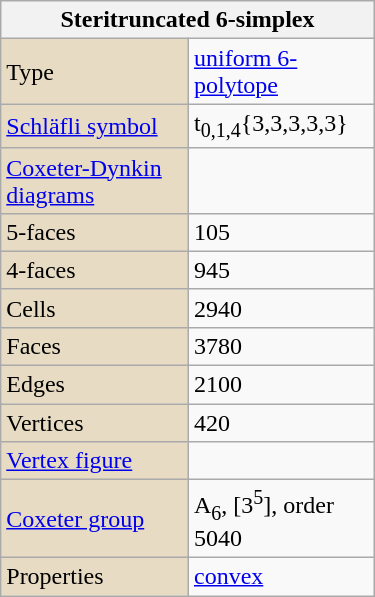<table class="wikitable" align="right" style="margin-left:10px" width="250">
<tr>
<th bgcolor=#e7dcc3 colspan=2>Steritruncated 6-simplex</th>
</tr>
<tr>
<td bgcolor=#e7dcc3>Type</td>
<td><a href='#'>uniform 6-polytope</a></td>
</tr>
<tr>
<td bgcolor=#e7dcc3><a href='#'>Schläfli symbol</a></td>
<td>t<sub>0,1,4</sub>{3,3,3,3,3}</td>
</tr>
<tr>
<td bgcolor=#e7dcc3><a href='#'>Coxeter-Dynkin diagrams</a></td>
<td></td>
</tr>
<tr>
<td bgcolor=#e7dcc3>5-faces</td>
<td>105</td>
</tr>
<tr>
<td bgcolor=#e7dcc3>4-faces</td>
<td>945</td>
</tr>
<tr>
<td bgcolor=#e7dcc3>Cells</td>
<td>2940</td>
</tr>
<tr>
<td bgcolor=#e7dcc3>Faces</td>
<td>3780</td>
</tr>
<tr>
<td bgcolor=#e7dcc3>Edges</td>
<td>2100</td>
</tr>
<tr>
<td bgcolor=#e7dcc3>Vertices</td>
<td>420</td>
</tr>
<tr>
<td bgcolor=#e7dcc3><a href='#'>Vertex figure</a></td>
<td></td>
</tr>
<tr>
<td bgcolor=#e7dcc3><a href='#'>Coxeter group</a></td>
<td>A<sub>6</sub>, [3<sup>5</sup>], order 5040</td>
</tr>
<tr>
<td bgcolor=#e7dcc3>Properties</td>
<td><a href='#'>convex</a></td>
</tr>
</table>
